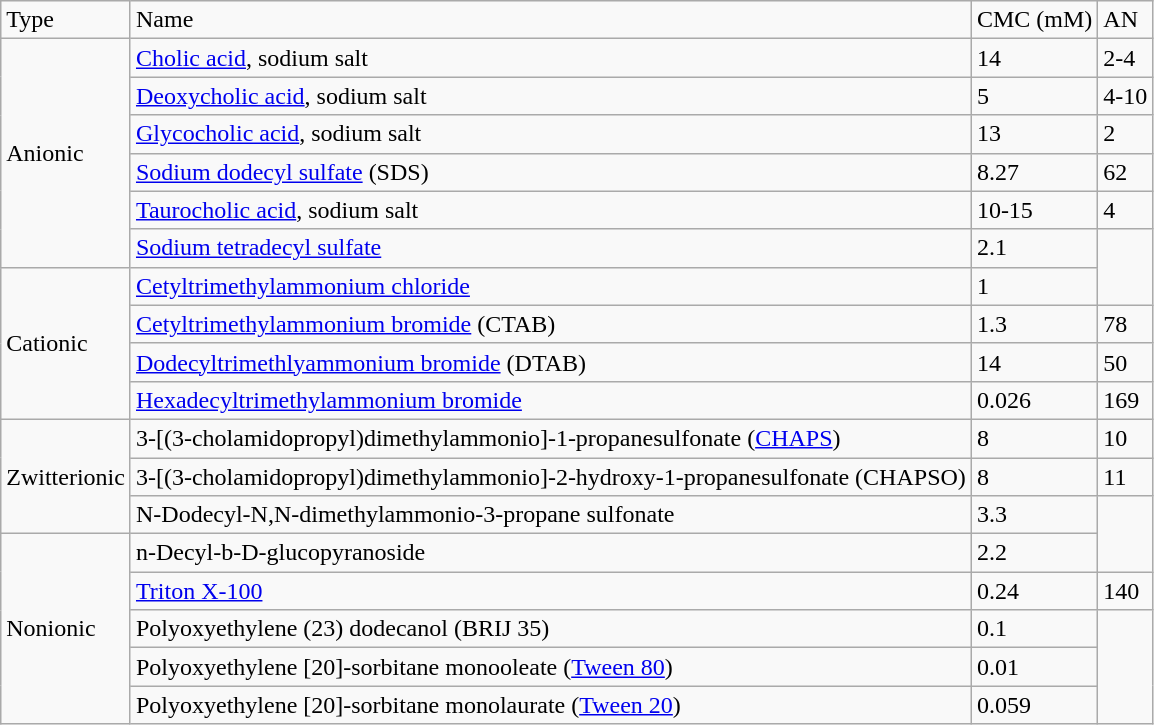<table class="wikitable">
<tr>
<td>Type</td>
<td>Name</td>
<td>CMC (mM)</td>
<td>AN</td>
</tr>
<tr>
<td rowspan="6">Anionic</td>
<td><a href='#'>Cholic acid</a>, sodium salt</td>
<td>14</td>
<td>2-4</td>
</tr>
<tr>
<td><a href='#'>Deoxycholic acid</a>, sodium salt</td>
<td>5</td>
<td>4-10</td>
</tr>
<tr>
<td><a href='#'>Glycocholic acid</a>, sodium salt</td>
<td>13</td>
<td>2</td>
</tr>
<tr>
<td><a href='#'>Sodium dodecyl sulfate</a> (SDS)</td>
<td>8.27</td>
<td>62</td>
</tr>
<tr>
<td><a href='#'>Taurocholic acid</a>, sodium salt</td>
<td>10-15</td>
<td>4</td>
</tr>
<tr>
<td><a href='#'>Sodium tetradecyl sulfate</a></td>
<td>2.1</td>
</tr>
<tr>
<td rowspan="4">Cationic</td>
<td><a href='#'>Cetyltrimethylammonium chloride</a></td>
<td>1</td>
</tr>
<tr>
<td><a href='#'>Cetyltrimethylammonium bromide</a> (CTAB)</td>
<td>1.3</td>
<td>78</td>
</tr>
<tr>
<td><a href='#'>Dodecyltrimethlyammonium bromide</a> (DTAB)</td>
<td>14</td>
<td>50</td>
</tr>
<tr>
<td><a href='#'>Hexadecyltrimethylammonium bromide</a></td>
<td>0.026</td>
<td>169</td>
</tr>
<tr>
<td rowspan="3">Zwitterionic</td>
<td>3-[(3-cholamidopropyl)dimethylammonio]-1-propanesulfonate (<a href='#'>CHAPS</a>)</td>
<td>8</td>
<td>10</td>
</tr>
<tr>
<td>3-[(3-cholamidopropyl)dimethylammonio]-2-hydroxy-1-propanesulfonate (CHAPSO)</td>
<td>8</td>
<td>11</td>
</tr>
<tr>
<td>N-Dodecyl-N,N-dimethylammonio-3-propane sulfonate</td>
<td>3.3</td>
</tr>
<tr>
<td rowspan="5">Nonionic</td>
<td>n-Decyl-b-D-glucopyranoside</td>
<td>2.2</td>
</tr>
<tr>
<td><a href='#'>Triton X-100</a></td>
<td>0.24</td>
<td>140</td>
</tr>
<tr>
<td>Polyoxyethylene (23) dodecanol (BRIJ 35)</td>
<td>0.1</td>
</tr>
<tr>
<td>Polyoxyethylene [20]-sorbitane monooleate (<a href='#'>Tween 80</a>)</td>
<td>0.01</td>
</tr>
<tr>
<td>Polyoxyethylene [20]-sorbitane monolaurate (<a href='#'>Tween 20</a>)</td>
<td>0.059</td>
</tr>
</table>
